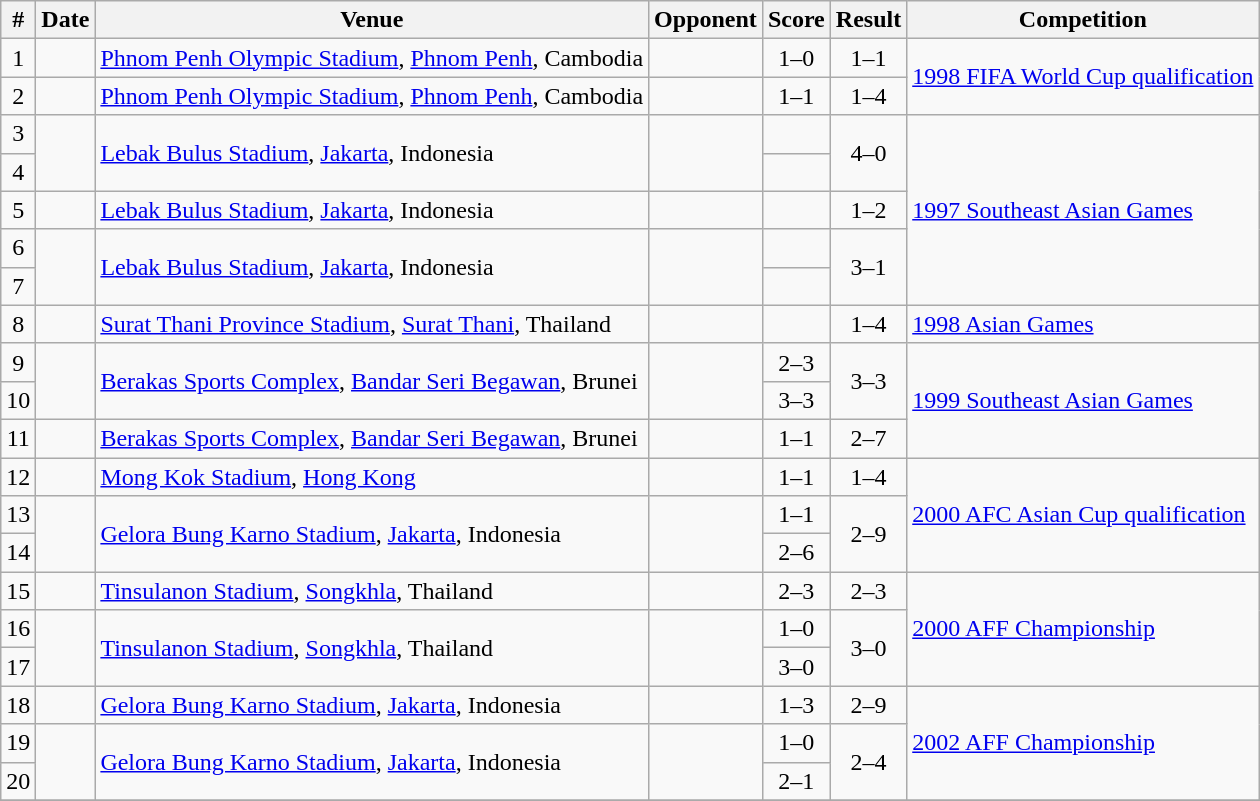<table class="wikitable sortable">
<tr>
<th>#</th>
<th>Date</th>
<th>Venue</th>
<th>Opponent</th>
<th>Score</th>
<th>Result</th>
<th>Competition</th>
</tr>
<tr>
<td align="center">1</td>
<td></td>
<td><a href='#'>Phnom Penh Olympic Stadium</a>, <a href='#'>Phnom Penh</a>, Cambodia</td>
<td></td>
<td align="center">1–0</td>
<td align="center">1–1</td>
<td rowspan=2><a href='#'>1998 FIFA World Cup qualification</a></td>
</tr>
<tr>
<td align="center">2</td>
<td></td>
<td><a href='#'>Phnom Penh Olympic Stadium</a>, <a href='#'>Phnom Penh</a>, Cambodia</td>
<td></td>
<td align="center">1–1</td>
<td align="center">1–4</td>
</tr>
<tr>
<td align="center">3</td>
<td rowspan=2></td>
<td rowspan=2><a href='#'>Lebak Bulus Stadium</a>, <a href='#'>Jakarta</a>, Indonesia</td>
<td rowspan=2></td>
<td align="center"></td>
<td rowspan=2 align="center">4–0</td>
<td rowspan=5><a href='#'>1997 Southeast Asian Games</a></td>
</tr>
<tr>
<td align="center">4</td>
<td align="center"></td>
</tr>
<tr>
<td align="center">5</td>
<td></td>
<td><a href='#'>Lebak Bulus Stadium</a>, <a href='#'>Jakarta</a>, Indonesia</td>
<td></td>
<td align="center"></td>
<td align="center">1–2</td>
</tr>
<tr>
<td align="center">6</td>
<td rowspan=2></td>
<td rowspan=2><a href='#'>Lebak Bulus Stadium</a>, <a href='#'>Jakarta</a>, Indonesia</td>
<td rowspan=2></td>
<td align="center"></td>
<td rowspan=2 align="center">3–1</td>
</tr>
<tr>
<td align="center">7</td>
<td align="center"></td>
</tr>
<tr>
<td align="center">8</td>
<td></td>
<td><a href='#'>Surat Thani Province Stadium</a>, <a href='#'>Surat Thani</a>, Thailand</td>
<td></td>
<td align="center"></td>
<td align="center">1–4</td>
<td><a href='#'>1998 Asian Games</a></td>
</tr>
<tr>
<td align="center">9</td>
<td rowspan=2></td>
<td rowspan=2><a href='#'>Berakas Sports Complex</a>, <a href='#'>Bandar Seri Begawan</a>, Brunei</td>
<td rowspan=2></td>
<td align="center">2–3</td>
<td rowspan=2 align="center">3–3</td>
<td rowspan=3><a href='#'>1999 Southeast Asian Games</a></td>
</tr>
<tr>
<td align="center">10</td>
<td align="center">3–3</td>
</tr>
<tr>
<td align="center">11</td>
<td></td>
<td><a href='#'>Berakas Sports Complex</a>, <a href='#'>Bandar Seri Begawan</a>, Brunei</td>
<td></td>
<td align="center">1–1</td>
<td align="center">2–7</td>
</tr>
<tr>
<td align="center">12</td>
<td></td>
<td><a href='#'>Mong Kok Stadium</a>, <a href='#'>Hong Kong</a></td>
<td></td>
<td align="center">1–1</td>
<td align="center">1–4</td>
<td rowspan=3><a href='#'>2000 AFC Asian Cup qualification</a></td>
</tr>
<tr>
<td align="center">13</td>
<td rowspan=2></td>
<td rowspan=2><a href='#'>Gelora Bung Karno Stadium</a>, <a href='#'>Jakarta</a>, Indonesia</td>
<td rowspan=2></td>
<td align="center">1–1</td>
<td rowspan=2 align="center">2–9</td>
</tr>
<tr>
<td align="center">14</td>
<td align="center">2–6</td>
</tr>
<tr>
<td align="center">15</td>
<td></td>
<td><a href='#'>Tinsulanon Stadium</a>, <a href='#'>Songkhla</a>, Thailand</td>
<td></td>
<td align="center">2–3</td>
<td align="center">2–3</td>
<td rowspan=3><a href='#'>2000 AFF Championship</a></td>
</tr>
<tr>
<td align="center">16</td>
<td rowspan=2></td>
<td rowspan=2><a href='#'>Tinsulanon Stadium</a>, <a href='#'>Songkhla</a>, Thailand</td>
<td rowspan=2></td>
<td align="center">1–0</td>
<td rowspan=2 align="center">3–0</td>
</tr>
<tr>
<td align="center">17</td>
<td align="center">3–0</td>
</tr>
<tr>
<td align="center">18</td>
<td></td>
<td><a href='#'>Gelora Bung Karno Stadium</a>, <a href='#'>Jakarta</a>, Indonesia</td>
<td></td>
<td align="center">1–3</td>
<td align="center">2–9</td>
<td rowspan=3><a href='#'>2002 AFF Championship</a></td>
</tr>
<tr>
<td align="center">19</td>
<td rowspan=2></td>
<td rowspan=2><a href='#'>Gelora Bung Karno Stadium</a>, <a href='#'>Jakarta</a>, Indonesia</td>
<td rowspan=2></td>
<td align="center">1–0</td>
<td rowspan=2 align="center">2–4</td>
</tr>
<tr>
<td align="center">20</td>
<td align="center">2–1</td>
</tr>
<tr>
</tr>
</table>
